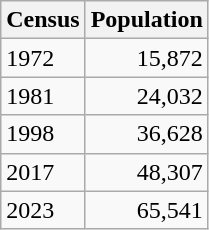<table class="wikitable">
<tr>
<th>Census</th>
<th>Population</th>
</tr>
<tr>
<td>1972</td>
<td style="text-align:right">15,872</td>
</tr>
<tr>
<td>1981</td>
<td style="text-align:right">24,032</td>
</tr>
<tr>
<td>1998</td>
<td style="text-align:right">36,628</td>
</tr>
<tr>
<td>2017</td>
<td style="text-align:right">48,307</td>
</tr>
<tr>
<td>2023</td>
<td style="text-align:right">65,541</td>
</tr>
</table>
